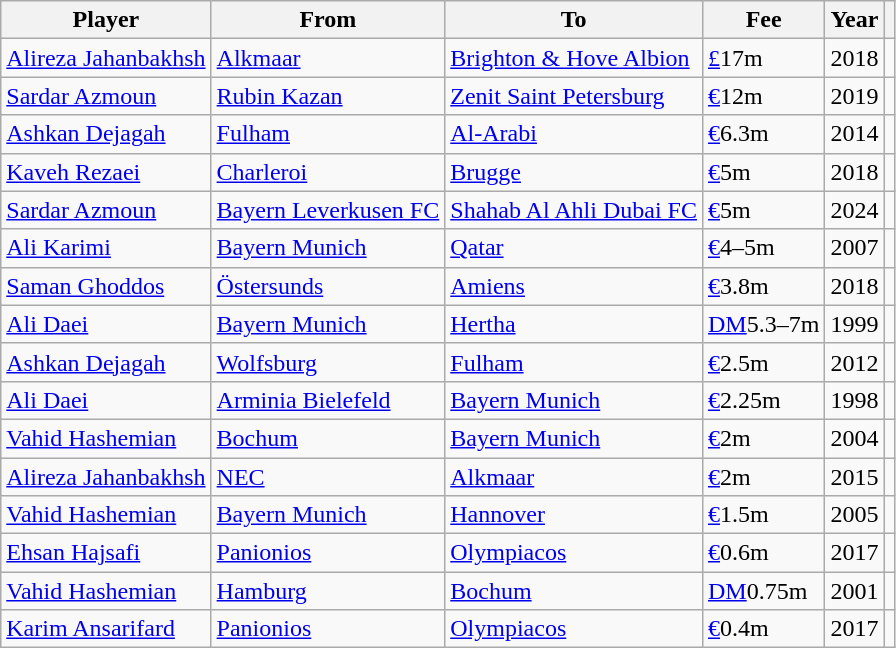<table class="wikitable sortable" style=";">
<tr>
<th>Player</th>
<th>From</th>
<th>To</th>
<th>Fee</th>
<th>Year</th>
<th></th>
</tr>
<tr>
<td><a href='#'>Alireza Jahanbakhsh</a></td>
<td> <a href='#'>Alkmaar</a></td>
<td> <a href='#'>Brighton & Hove Albion</a></td>
<td><a href='#'>£</a>17m</td>
<td>2018</td>
<td></td>
</tr>
<tr>
<td><a href='#'>Sardar Azmoun</a></td>
<td> <a href='#'>Rubin Kazan</a></td>
<td> <a href='#'>Zenit Saint Petersburg</a></td>
<td><a href='#'>€</a>12m</td>
<td>2019</td>
<td></td>
</tr>
<tr>
<td><a href='#'>Ashkan Dejagah</a></td>
<td> <a href='#'>Fulham</a></td>
<td> <a href='#'>Al-Arabi</a></td>
<td><a href='#'>€</a>6.3m</td>
<td>2014</td>
<td></td>
</tr>
<tr>
<td><a href='#'>Kaveh Rezaei</a></td>
<td> <a href='#'>Charleroi</a></td>
<td> <a href='#'>Brugge</a></td>
<td><a href='#'>€</a>5m</td>
<td>2018</td>
<td></td>
</tr>
<tr>
<td><a href='#'>Sardar Azmoun</a></td>
<td> <a href='#'>Bayern Leverkusen FC</a></td>
<td> <a href='#'>Shahab Al Ahli Dubai FC</a></td>
<td><a href='#'>€</a>5m</td>
<td>2024</td>
</tr>
<tr>
<td><a href='#'>Ali Karimi</a></td>
<td> <a href='#'>Bayern Munich</a></td>
<td> <a href='#'>Qatar</a></td>
<td><a href='#'>€</a>4–5m</td>
<td>2007</td>
<td></td>
</tr>
<tr>
<td><a href='#'>Saman Ghoddos</a></td>
<td> <a href='#'>Östersunds</a></td>
<td> <a href='#'>Amiens</a></td>
<td><a href='#'>€</a>3.8m</td>
<td>2018</td>
<td></td>
</tr>
<tr>
<td><a href='#'>Ali Daei</a></td>
<td> <a href='#'>Bayern Munich</a></td>
<td> <a href='#'>Hertha</a></td>
<td><a href='#'>DM</a>5.3–7m</td>
<td>1999</td>
<td></td>
</tr>
<tr>
<td><a href='#'>Ashkan Dejagah</a></td>
<td> <a href='#'>Wolfsburg</a></td>
<td> <a href='#'>Fulham</a></td>
<td><a href='#'>€</a>2.5m</td>
<td>2012</td>
<td></td>
</tr>
<tr>
<td><a href='#'>Ali Daei</a></td>
<td> <a href='#'>Arminia Bielefeld</a></td>
<td> <a href='#'>Bayern Munich</a></td>
<td><a href='#'>€</a>2.25m</td>
<td>1998</td>
<td></td>
</tr>
<tr>
<td><a href='#'>Vahid Hashemian</a></td>
<td> <a href='#'>Bochum</a></td>
<td> <a href='#'>Bayern Munich</a></td>
<td><a href='#'>€</a>2m</td>
<td>2004</td>
<td></td>
</tr>
<tr>
<td><a href='#'>Alireza Jahanbakhsh</a></td>
<td> <a href='#'>NEC</a></td>
<td> <a href='#'>Alkmaar</a></td>
<td><a href='#'>€</a>2m</td>
<td>2015</td>
<td></td>
</tr>
<tr>
<td><a href='#'>Vahid Hashemian</a></td>
<td> <a href='#'>Bayern Munich</a></td>
<td> <a href='#'>Hannover</a></td>
<td><a href='#'>€</a>1.5m</td>
<td>2005</td>
<td></td>
</tr>
<tr>
<td><a href='#'>Ehsan Hajsafi</a></td>
<td> <a href='#'>Panionios</a></td>
<td> <a href='#'>Olympiacos</a></td>
<td><a href='#'>€</a>0.6m</td>
<td>2017</td>
<td></td>
</tr>
<tr>
<td><a href='#'>Vahid Hashemian</a></td>
<td> <a href='#'>Hamburg</a></td>
<td> <a href='#'>Bochum</a></td>
<td><a href='#'>DM</a>0.75m</td>
<td>2001</td>
<td></td>
</tr>
<tr>
<td><a href='#'>Karim Ansarifard</a></td>
<td> <a href='#'>Panionios</a></td>
<td> <a href='#'>Olympiacos</a></td>
<td><a href='#'>€</a>0.4m</td>
<td>2017</td>
<td></td>
</tr>
</table>
